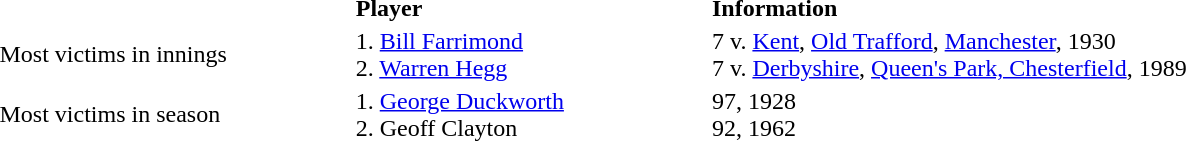<table width=100%>
<tr>
<th align=left width=15%></th>
<th align=left width=15%>Player</th>
<th align=left width=50%>Information</th>
</tr>
<tr>
<td align=left>Most victims in innings</td>
<td align=left>1. <a href='#'>Bill Farrimond</a><br>2. <a href='#'>Warren Hegg</a></td>
<td align=left>7 v. <a href='#'>Kent</a>, <a href='#'>Old Trafford</a>, <a href='#'>Manchester</a>, 1930<br>7 v. <a href='#'>Derbyshire</a>, <a href='#'>Queen's Park, Chesterfield</a>, 1989</td>
</tr>
<tr>
<td align=left>Most victims in season</td>
<td align=left>1. <a href='#'>George Duckworth</a><br>2. Geoff Clayton</td>
<td align=left>97, 1928<br>92, 1962</td>
</tr>
</table>
